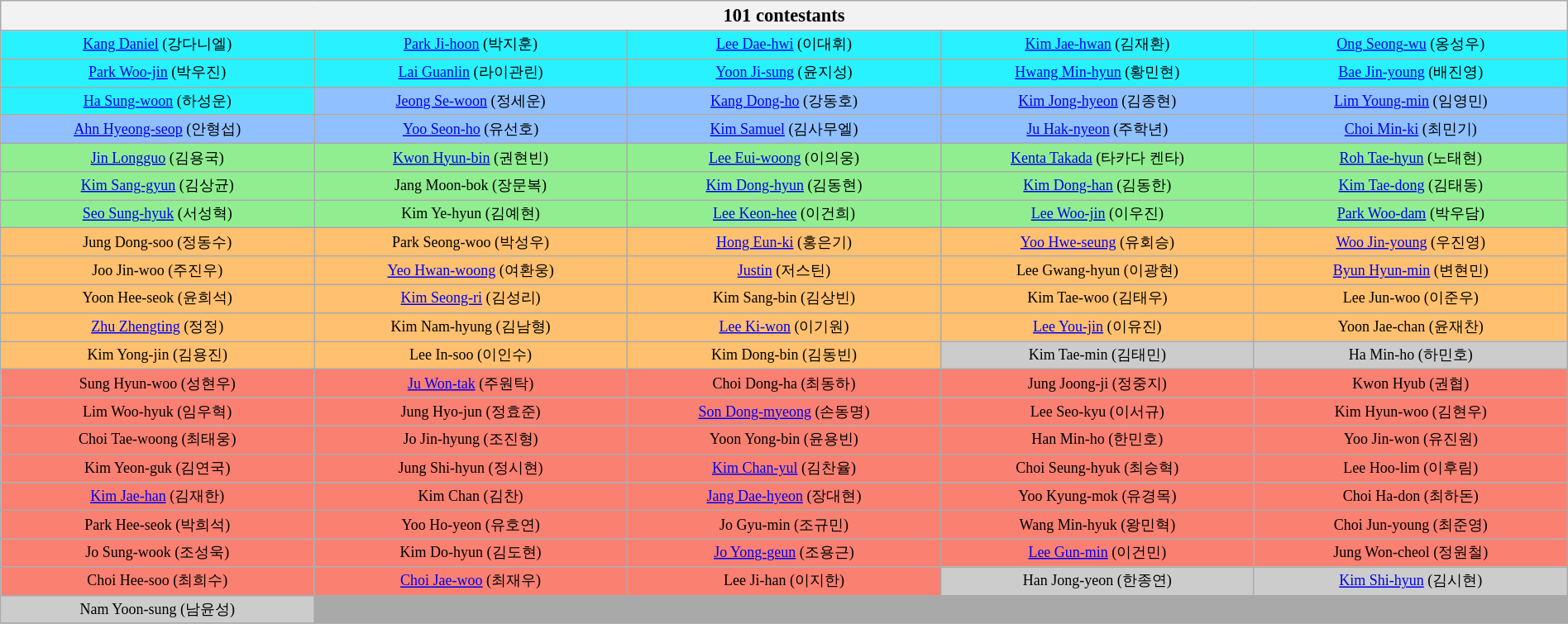<table class="wikitable" style="text-align:center; width:100%; font-size: 75%;">
<tr>
<th scope="col" style="width:100%; font-size: 125%;" colspan="5">101 contestants</th>
</tr>
<tr>
<td style="background:#28f2ff;" width="10%"><a href='#'>Kang Daniel</a> (강다니엘)</td>
<td style="background:#28f2ff;" width="10%"><a href='#'>Park Ji-hoon</a> (박지훈)</td>
<td style="background:#28f2ff;" width="10%"><a href='#'>Lee Dae-hwi</a> (이대휘)</td>
<td style="background:#28f2ff;" width="10%"><a href='#'>Kim Jae-hwan</a> (김재환)</td>
<td style="background:#28f2ff;" width="10%"><a href='#'>Ong Seong-wu</a> (옹성우)</td>
</tr>
<tr>
<td style="background:#28f2ff;" width="10%"><a href='#'>Park Woo-jin</a> (박우진)</td>
<td style="background:#28f2ff;" width="10%"><a href='#'>Lai Guanlin</a> (라이관린)</td>
<td style="background:#28f2ff;" width="10%"><a href='#'>Yoon Ji-sung</a> (윤지성)</td>
<td style="background:#28f2ff;" width="10%"><a href='#'>Hwang Min-hyun</a> (황민현)</td>
<td style="background:#28f2ff;" width="10%"><a href='#'>Bae Jin-young</a> (배진영)</td>
</tr>
<tr>
<td style="background:#28f2ff;" width="10%"><a href='#'>Ha Sung-woon</a> (하성운)</td>
<td style="background:#90C0FF;" width="10%"><a href='#'>Jeong Se-woon</a> (정세운)</td>
<td style="background:#90C0FF;" width="10%"><a href='#'>Kang Dong-ho</a> (강동호)</td>
<td style="background:#90C0FF;" width="10%"><a href='#'>Kim Jong-hyeon</a> (김종현)</td>
<td style="background:#90C0FF;" width="10%"><a href='#'>Lim Young-min</a> (임영민)</td>
</tr>
<tr>
<td style="background:#90C0FF;" width="10%"><a href='#'>Ahn Hyeong-seop</a> (안형섭)</td>
<td style="background:#90C0FF;" width="10%"><a href='#'>Yoo Seon-ho</a> (유선호)</td>
<td style="background:#90C0FF;" width="10%"><a href='#'>Kim Samuel</a> (김사무엘)</td>
<td style="background:#90C0FF;" width="10%"><a href='#'>Ju Hak-nyeon</a> (주학년)</td>
<td style="background:#90C0FF;" width="10%"><a href='#'>Choi Min-ki</a> (최민기)</td>
</tr>
<tr>
<td style="background:#90EE90;" width="10%"><a href='#'>Jin Longguo</a> (김용국)</td>
<td style="background:#90EE90;" width="10%"><a href='#'>Kwon Hyun-bin</a> (권현빈)</td>
<td style="background:#90EE90;" width="10%"><a href='#'>Lee Eui-woong</a> (이의웅)</td>
<td style="background:#90EE90;" width="10%"><a href='#'>Kenta Takada</a> (타카다 켄타)</td>
<td style="background:#90EE90;" width="10%"><a href='#'>Roh Tae-hyun</a> (노태현)</td>
</tr>
<tr>
<td style="background:#90EE90;" width="10%"><a href='#'>Kim Sang-gyun</a> (김상균)</td>
<td style="background:#90EE90;" width="10%">Jang Moon-bok (장문복)</td>
<td style="background:#90EE90;" width="10%"><a href='#'>Kim Dong-hyun</a> (김동현)</td>
<td style="background:#90EE90;" width="10%"><a href='#'>Kim Dong-han</a> (김동한)</td>
<td style="background:#90EE90;" width="10%"><a href='#'>Kim Tae-dong</a> (김태동)</td>
</tr>
<tr>
<td style="background:#90EE90;" width="10%"><a href='#'>Seo Sung-hyuk</a> (서성혁)</td>
<td style="background:#90EE90;" width="10%">Kim Ye-hyun (김예현)</td>
<td style="background:#90EE90;" width="10%"><a href='#'>Lee Keon-hee</a> (이건희)</td>
<td style="background:#90EE90;" width="10%"><a href='#'>Lee Woo-jin</a> (이우진)</td>
<td style="background:#90EE90;" width="10%"><a href='#'>Park Woo-dam</a> (박우담)</td>
</tr>
<tr>
<td style="background:#FFC06F;" width="10%">Jung Dong-soo (정동수)</td>
<td style="background:#FFC06F;" width="10%">Park Seong-woo (박성우)</td>
<td style="background:#FFC06F;" width="10%"><a href='#'>Hong Eun-ki</a> (홍은기)</td>
<td style="background:#FFC06F;" width="10%"><a href='#'>Yoo Hwe-seung</a> (유회승)</td>
<td style="background:#FFC06F;" width="10%"><a href='#'>Woo Jin-young</a> (우진영)</td>
</tr>
<tr>
<td style="background:#FFC06F;" width="10%">Joo Jin-woo (주진우)</td>
<td style="background:#FFC06F;" width="10%"><a href='#'>Yeo Hwan-woong</a> (여환웅)</td>
<td style="background:#FFC06F;" width="10%"><a href='#'>Justin</a> (저스틴)</td>
<td style="background:#FFC06F;" width="10%">Lee Gwang-hyun (이광현)</td>
<td style="background:#FFC06F;" width="10%"><a href='#'>Byun Hyun-min</a> (변현민)</td>
</tr>
<tr>
<td style="background:#FFC06F;" width="10%">Yoon Hee-seok (윤희석)</td>
<td style="background:#FFC06F;" width="10%"><a href='#'>Kim Seong-ri</a> (김성리)</td>
<td style="background:#FFC06F;" width="10%">Kim Sang-bin (김상빈)</td>
<td style="background:#FFC06F;" width="10%">Kim Tae-woo (김태우)</td>
<td style="background:#FFC06F;" width="10%">Lee Jun-woo (이준우)</td>
</tr>
<tr>
<td style="background:#FFC06F;" width="10%"><a href='#'>Zhu Zhengting</a> (정정)</td>
<td style="background:#FFC06F;" width="10%">Kim Nam-hyung (김남형)</td>
<td style="background:#FFC06F;" width="10%"><a href='#'>Lee Ki-won</a> (이기원)</td>
<td style="background:#FFC06F;" width="10%"><a href='#'>Lee You-jin</a> (이유진)</td>
<td style="background:#FFC06F;" width="10%">Yoon Jae-chan (윤재찬)</td>
</tr>
<tr>
<td style="background:#FFC06F;" width="10%">Kim Yong-jin (김용진)</td>
<td style="background:#FFC06F;" width="10%">Lee In-soo (이인수)</td>
<td style="background:#FFC06F;" width="10%">Kim Dong-bin (김동빈)</td>
<td style="background:#CCCCCC;" width="10%">Kim Tae-min (김태민)</td>
<td style="background:#CCCCCC;" width="10%">Ha Min-ho (하민호)</td>
</tr>
<tr>
<td style="background:salmon;" width="10%">Sung Hyun-woo (성현우)</td>
<td style="background:salmon;" width="10%"><a href='#'>Ju Won-tak</a> (주원탁)</td>
<td style="background:salmon;" width="10%">Choi Dong-ha (최동하)</td>
<td style="background:salmon;" width="10%">Jung Joong-ji (정중지)</td>
<td style="background:salmon;" width="10%">Kwon Hyub (권협)</td>
</tr>
<tr>
<td style="background:salmon;" width="10%">Lim Woo-hyuk (임우혁)</td>
<td style="background:salmon;" width="10%">Jung Hyo-jun (정효준)</td>
<td style="background:salmon;" width="10%"><a href='#'>Son Dong-myeong</a> (손동명)</td>
<td style="background:salmon;" width="10%">Lee Seo-kyu (이서규)</td>
<td style="background:salmon;" width="10%">Kim Hyun-woo (김현우)</td>
</tr>
<tr>
<td style="background:salmon;" width="10%">Choi Tae-woong (최태웅)</td>
<td style="background:salmon;" width="10%">Jo Jin-hyung (조진형)</td>
<td style="background:salmon;" width="10%">Yoon Yong-bin (윤용빈)</td>
<td style="background:salmon;" width="10%">Han Min-ho (한민호)</td>
<td style="background:salmon;" width="10%">Yoo Jin-won (유진원)</td>
</tr>
<tr>
<td style="background:salmon;" width="10%">Kim Yeon-guk (김연국)</td>
<td style="background:salmon;" width="10%">Jung Shi-hyun (정시현)</td>
<td style="background:salmon;" width="10%"><a href='#'>Kim Chan-yul</a> (김찬율)</td>
<td style="background:salmon;" width="10%">Choi Seung-hyuk (최승혁)</td>
<td style="background:salmon;" width="10%">Lee Hoo-lim (이후림)</td>
</tr>
<tr>
<td style="background:salmon;" width="10%"><a href='#'>Kim Jae-han</a> (김재한)</td>
<td style="background:salmon;" width="10%">Kim Chan (김찬)</td>
<td style="background:salmon;" width="10%"><a href='#'>Jang Dae-hyeon</a> (장대현)</td>
<td style="background:salmon;" width="10%">Yoo Kyung-mok (유경목)</td>
<td style="background:salmon;" width="10%">Choi Ha-don (최하돈)</td>
</tr>
<tr>
<td style="background:salmon;" width="10%">Park Hee-seok (박희석)</td>
<td style="background:salmon;" width="10%">Yoo Ho-yeon (유호연)</td>
<td style="background:salmon;" width="10%">Jo Gyu-min (조규민)</td>
<td style="background:salmon;" width="10%">Wang Min-hyuk (왕민혁)</td>
<td style="background:salmon;" width="10%">Choi Jun-young (최준영)</td>
</tr>
<tr>
<td style="background:salmon;" width="10%">Jo Sung-wook (조성욱)</td>
<td style="background:salmon;" width="10%">Kim Do-hyun (김도현)</td>
<td style="background:salmon;" width="10%"><a href='#'>Jo Yong-geun</a> (조용근)</td>
<td style="background:salmon;" width="10%"><a href='#'>Lee Gun-min</a> (이건민)</td>
<td style="background:salmon;" width="10%">Jung Won-cheol (정원철)</td>
</tr>
<tr>
<td style="background:salmon;" width="10%">Choi Hee-soo (최희수)</td>
<td style="background:salmon;" width="10%"><a href='#'>Choi Jae-woo</a> (최재우)</td>
<td style="background:salmon;" width="10%">Lee Ji-han (이지한)</td>
<td style="background:#CCCCCC;" width="10%">Han Jong-yeon (한종연)</td>
<td style="background:#CCCCCC;" width="10%"><a href='#'>Kim Shi-hyun</a> (김시현)</td>
</tr>
<tr>
<td style="background:#CCCCCC;" width="10%">Nam Yoon-sung (남윤성)</td>
<td colspan="4" style="background:darkgray;"></td>
</tr>
<tr>
</tr>
</table>
